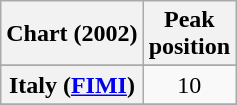<table class="wikitable sortable plainrowheaders" style="text-align:center">
<tr>
<th scope="col">Chart (2002)</th>
<th scope="col">Peak<br>position</th>
</tr>
<tr>
</tr>
<tr>
</tr>
<tr>
</tr>
<tr>
<th scope="row">Italy (<a href='#'>FIMI</a>)</th>
<td>10</td>
</tr>
<tr>
</tr>
<tr>
</tr>
</table>
